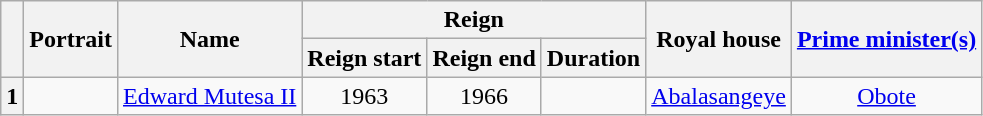<table class="wikitable" style="text-align:center">
<tr>
<th rowspan="2"></th>
<th rowspan="2">Portrait</th>
<th rowspan="2">Name<br></th>
<th colspan="3">Reign</th>
<th rowspan="2">Royal house</th>
<th rowspan="2"><a href='#'>Prime minister(s)</a></th>
</tr>
<tr>
<th>Reign start</th>
<th>Reign end</th>
<th>Duration</th>
</tr>
<tr>
<th>1</th>
<td></td>
<td><a href='#'>Edward Mutesa II</a><br></td>
<td> 1963</td>
<td> 1966<br></td>
<td></td>
<td><a href='#'>Abalasangeye</a></td>
<td><a href='#'>Obote</a></td>
</tr>
</table>
